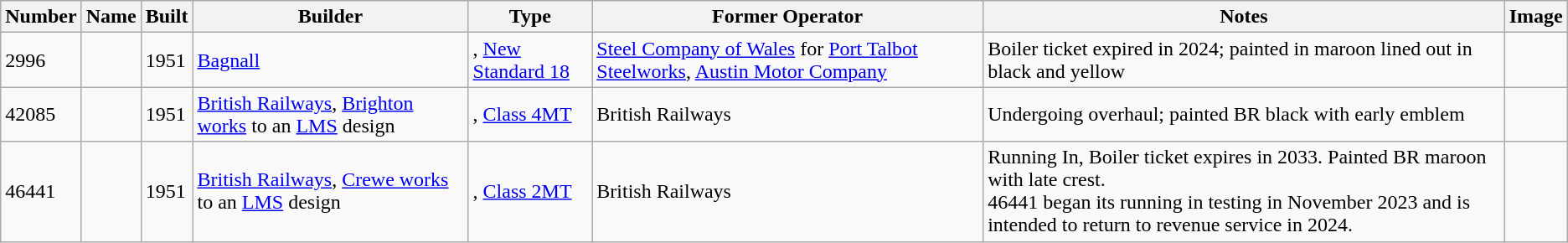<table class="wikitable sortable">
<tr>
<th>Number</th>
<th>Name</th>
<th>Built</th>
<th>Builder</th>
<th>Type</th>
<th>Former Operator</th>
<th class="unsortable">Notes</th>
<th>Image</th>
</tr>
<tr>
<td>2996</td>
<td></td>
<td>1951</td>
<td><a href='#'>Bagnall</a></td>
<td>, <a href='#'>New Standard 18</a></td>
<td><a href='#'>Steel Company of Wales</a> for <a href='#'>Port Talbot Steelworks</a>, <a href='#'>Austin Motor Company</a></td>
<td>Boiler ticket expired in 2024; painted in maroon lined out in black and yellow</td>
<td></td>
</tr>
<tr>
<td>42085</td>
<td></td>
<td>1951</td>
<td><a href='#'>British Railways</a>, <a href='#'>Brighton works</a> to an <a href='#'>LMS</a> design</td>
<td>, <a href='#'>Class 4MT</a></td>
<td>British Railways</td>
<td>Undergoing overhaul; painted BR black with early emblem</td>
<td></td>
</tr>
<tr>
<td>46441</td>
<td></td>
<td>1951</td>
<td><a href='#'>British Railways</a>, <a href='#'>Crewe works</a> to an <a href='#'>LMS</a> design</td>
<td>, <a href='#'>Class 2MT</a></td>
<td>British Railways</td>
<td>Running In, Boiler ticket expires in 2033. Painted BR maroon with late crest.<br>46441 began its running in testing in November 2023 and is intended to return to revenue service in 2024.</td>
<td></td>
</tr>
</table>
